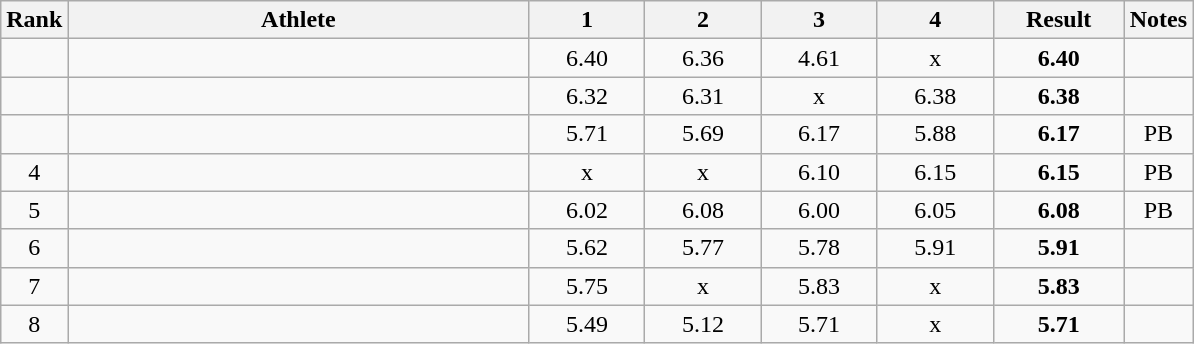<table class="wikitable" style="text-align:center">
<tr>
<th>Rank</th>
<th width=300>Athlete</th>
<th width=70>1</th>
<th width=70>2</th>
<th width=70>3</th>
<th width=70>4</th>
<th width=80>Result</th>
<th>Notes</th>
</tr>
<tr>
<td></td>
<td align=left></td>
<td>6.40</td>
<td>6.36</td>
<td>4.61</td>
<td>x</td>
<td><strong>6.40</strong></td>
<td></td>
</tr>
<tr>
<td></td>
<td align=left></td>
<td>6.32</td>
<td>6.31</td>
<td>x</td>
<td>6.38</td>
<td><strong>6.38</strong></td>
<td></td>
</tr>
<tr>
<td></td>
<td align=left></td>
<td>5.71</td>
<td>5.69</td>
<td>6.17</td>
<td>5.88</td>
<td><strong>6.17</strong></td>
<td>PB</td>
</tr>
<tr>
<td>4</td>
<td align=left></td>
<td>x</td>
<td>x</td>
<td>6.10</td>
<td>6.15</td>
<td><strong>6.15</strong></td>
<td>PB</td>
</tr>
<tr>
<td>5</td>
<td align=left></td>
<td>6.02</td>
<td>6.08</td>
<td>6.00</td>
<td>6.05</td>
<td><strong>6.08</strong></td>
<td>PB</td>
</tr>
<tr>
<td>6</td>
<td align=left></td>
<td>5.62</td>
<td>5.77</td>
<td>5.78</td>
<td>5.91</td>
<td><strong>5.91</strong></td>
<td></td>
</tr>
<tr>
<td>7</td>
<td align=left></td>
<td>5.75</td>
<td>x</td>
<td>5.83</td>
<td>x</td>
<td><strong>5.83</strong></td>
<td></td>
</tr>
<tr>
<td>8</td>
<td align=left></td>
<td>5.49</td>
<td>5.12</td>
<td>5.71</td>
<td>x</td>
<td><strong>5.71</strong></td>
<td></td>
</tr>
</table>
